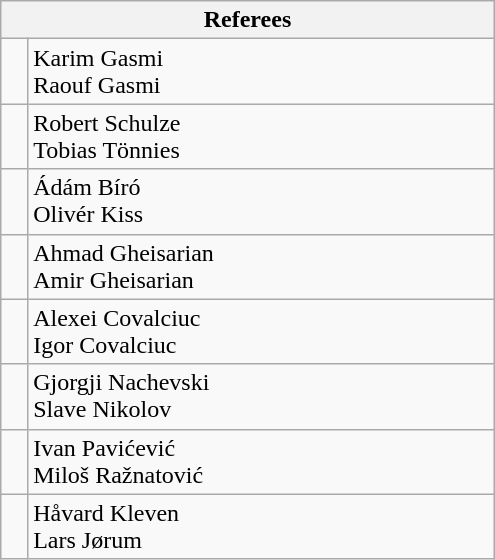<table class="wikitable" style="width: 330px;">
<tr>
<th colspan="2">Referees</th>
</tr>
<tr>
<td></td>
<td>Karim Gasmi<br>Raouf Gasmi</td>
</tr>
<tr>
<td></td>
<td>Robert Schulze<br>Tobias Tönnies</td>
</tr>
<tr>
<td></td>
<td>Ádám Bíró<br>Olivér Kiss</td>
</tr>
<tr>
<td></td>
<td>Ahmad Gheisarian<br>Amir Gheisarian</td>
</tr>
<tr>
<td></td>
<td>Alexei Covalciuc<br>Igor Covalciuc</td>
</tr>
<tr>
<td></td>
<td>Gjorgji Nachevski<br>Slave Nikolov</td>
</tr>
<tr>
<td></td>
<td>Ivan Pavićević<br>Miloš Ražnatović</td>
</tr>
<tr>
<td></td>
<td>Håvard Kleven<br>Lars Jørum</td>
</tr>
</table>
